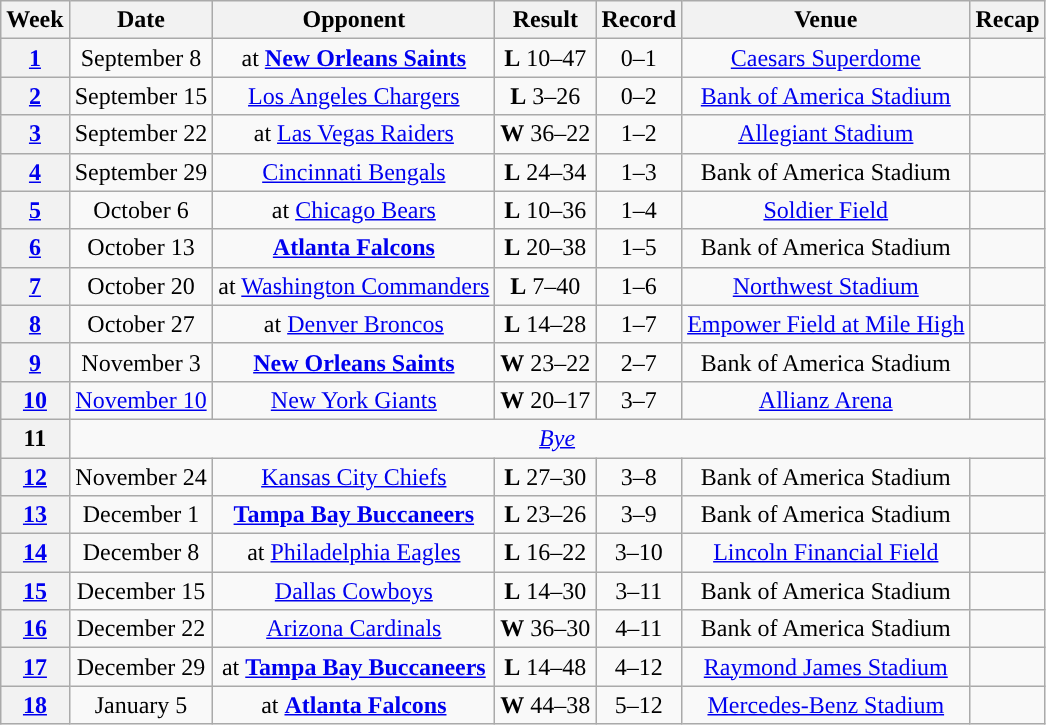<table class="wikitable" style="text-align:center">
<tr>
<th>Week</th>
<th>Date</th>
<th>Opponent</th>
<th>Result</th>
<th>Record</th>
<th>Venue</th>
<th>Recap</th>
</tr>
<tr>
<th><a href='#'>1</a></th>
<td>September 8</td>
<td>at <strong><a href='#'>New Orleans Saints</a></strong></td>
<td><strong>L</strong> 10–47</td>
<td>0–1</td>
<td><a href='#'>Caesars Superdome</a></td>
<td></td>
</tr>
<tr>
<th><a href='#'>2</a></th>
<td>September 15</td>
<td><a href='#'>Los Angeles Chargers</a></td>
<td><strong>L</strong> 3–26</td>
<td>0–2</td>
<td><a href='#'>Bank of America Stadium</a></td>
<td></td>
</tr>
<tr>
<th><a href='#'>3</a></th>
<td>September 22</td>
<td>at <a href='#'>Las Vegas Raiders</a></td>
<td><strong>W</strong> 36–22</td>
<td>1–2</td>
<td><a href='#'>Allegiant Stadium</a></td>
<td></td>
</tr>
<tr>
<th><a href='#'>4</a></th>
<td>September 29</td>
<td><a href='#'>Cincinnati Bengals</a></td>
<td><strong>L</strong> 24–34</td>
<td>1–3</td>
<td>Bank of America Stadium</td>
<td></td>
</tr>
<tr>
<th><a href='#'>5</a></th>
<td>October 6</td>
<td>at <a href='#'>Chicago Bears</a></td>
<td><strong>L</strong> 10–36</td>
<td>1–4</td>
<td><a href='#'>Soldier Field</a></td>
<td></td>
</tr>
<tr>
<th><a href='#'>6</a></th>
<td>October 13</td>
<td><strong><a href='#'>Atlanta Falcons</a></strong></td>
<td><strong>L</strong> 20–38</td>
<td>1–5</td>
<td>Bank of America Stadium</td>
<td></td>
</tr>
<tr>
<th><a href='#'>7</a></th>
<td>October 20</td>
<td>at <a href='#'>Washington Commanders</a></td>
<td><strong>L</strong> 7–40</td>
<td>1–6</td>
<td><a href='#'>Northwest Stadium</a></td>
<td></td>
</tr>
<tr>
<th><a href='#'>8</a></th>
<td>October 27</td>
<td>at <a href='#'>Denver Broncos</a></td>
<td><strong>L</strong> 14–28</td>
<td>1–7</td>
<td><a href='#'>Empower Field at Mile High</a></td>
<td></td>
</tr>
<tr>
<th><a href='#'>9</a></th>
<td>November 3</td>
<td><strong><a href='#'>New Orleans Saints</a></strong></td>
<td><strong>W</strong> 23–22</td>
<td>2–7</td>
<td>Bank of America Stadium</td>
<td></td>
</tr>
<tr>
<th><a href='#'>10</a></th>
<td><a href='#'>November 10</a></td>
<td><a href='#'>New York Giants</a></td>
<td><strong>W</strong> 20–17 </td>
<td>3–7</td>
<td> <a href='#'>Allianz Arena</a> </td>
<td></td>
</tr>
<tr>
<th>11</th>
<td colspan="6"><em><a href='#'>Bye</a></em></td>
</tr>
<tr>
<th><a href='#'>12</a></th>
<td>November 24</td>
<td><a href='#'>Kansas City Chiefs</a></td>
<td><strong>L</strong> 27–30</td>
<td>3–8</td>
<td>Bank of America Stadium</td>
<td></td>
</tr>
<tr>
<th><a href='#'>13</a></th>
<td>December 1</td>
<td><strong><a href='#'>Tampa Bay Buccaneers</a></strong></td>
<td><strong>L</strong> 23–26 </td>
<td>3–9</td>
<td>Bank of America Stadium</td>
<td></td>
</tr>
<tr>
<th><a href='#'>14</a></th>
<td>December 8</td>
<td>at <a href='#'>Philadelphia Eagles</a></td>
<td><strong>L</strong> 16–22</td>
<td>3–10</td>
<td><a href='#'>Lincoln Financial Field</a></td>
<td></td>
</tr>
<tr>
<th><a href='#'>15</a></th>
<td>December 15</td>
<td><a href='#'>Dallas Cowboys</a></td>
<td><strong>L</strong> 14–30</td>
<td>3–11</td>
<td>Bank of America Stadium</td>
<td></td>
</tr>
<tr>
<th><a href='#'>16</a></th>
<td>December 22</td>
<td><a href='#'>Arizona Cardinals</a></td>
<td><strong>W</strong> 36–30 </td>
<td>4–11</td>
<td>Bank of America Stadium</td>
<td></td>
</tr>
<tr>
<th><a href='#'>17</a></th>
<td>December 29</td>
<td>at <strong><a href='#'>Tampa Bay Buccaneers</a></strong></td>
<td><strong>L</strong> 14–48</td>
<td>4–12</td>
<td><a href='#'>Raymond James Stadium</a></td>
<td></td>
</tr>
<tr>
<th><a href='#'>18</a></th>
<td>January 5</td>
<td>at <strong><a href='#'>Atlanta Falcons</a></strong></td>
<td><strong>W</strong> 44–38 </td>
<td>5–12</td>
<td><a href='#'>Mercedes-Benz Stadium</a></td>
<td></td>
</tr>
</table>
